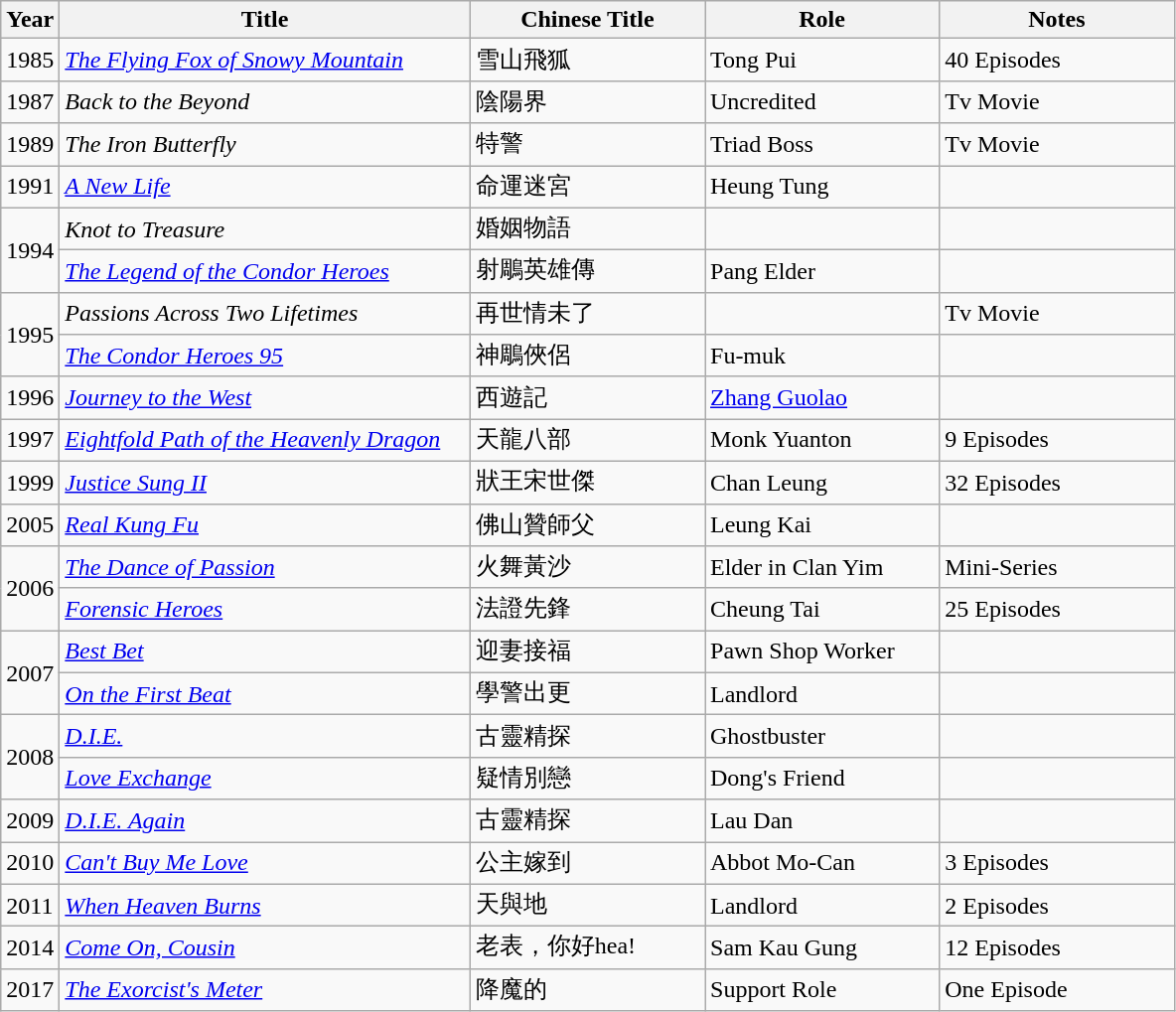<table class="wikitable">
<tr>
<th width=5%>Year</th>
<th width=250>Title</th>
<th width=20%>Chinese Title</th>
<th width=20%>Role</th>
<th width=20%>Notes</th>
</tr>
<tr>
<td>1985</td>
<td><a href='#'><em>The Flying Fox of Snowy Mountain</em></a></td>
<td>雪山飛狐</td>
<td>Tong Pui</td>
<td>40 Episodes</td>
</tr>
<tr>
<td>1987</td>
<td><em>Back to the Beyond</em></td>
<td>陰陽界</td>
<td>Uncredited</td>
<td>Tv Movie</td>
</tr>
<tr>
<td>1989</td>
<td><em>The Iron Butterfly</em></td>
<td>特警</td>
<td>Triad Boss</td>
<td>Tv Movie</td>
</tr>
<tr>
<td>1991</td>
<td><em><a href='#'>A New Life</a></em></td>
<td>命運迷宮</td>
<td>Heung Tung</td>
<td></td>
</tr>
<tr>
<td rowspan="2">1994</td>
<td><em>Knot to Treasure</em></td>
<td>婚姻物語</td>
<td></td>
<td></td>
</tr>
<tr>
<td><a href='#'><em>The Legend of the Condor Heroes</em></a></td>
<td>射鵰英雄傳</td>
<td>Pang Elder</td>
<td></td>
</tr>
<tr>
<td rowspan=2>1995</td>
<td><em>Passions Across Two Lifetimes</em></td>
<td>再世情未了</td>
<td></td>
<td>Tv Movie</td>
</tr>
<tr>
<td><em><a href='#'>The Condor Heroes 95</a></em></td>
<td>神鵰俠侶</td>
<td>Fu-muk</td>
</tr>
<tr>
<td>1996</td>
<td><em><a href='#'>Journey to the West</a></em></td>
<td>西遊記</td>
<td><a href='#'>Zhang Guolao</a></td>
<td></td>
</tr>
<tr>
<td>1997</td>
<td><em><a href='#'>Eightfold Path of the Heavenly Dragon</a></em></td>
<td>天龍八部</td>
<td>Monk Yuanton</td>
<td>9 Episodes</td>
</tr>
<tr>
<td>1999</td>
<td><em><a href='#'>Justice Sung II</a></em></td>
<td>狀王宋世傑</td>
<td>Chan Leung</td>
<td>32 Episodes</td>
</tr>
<tr>
<td>2005</td>
<td><em><a href='#'>Real Kung Fu</a></em></td>
<td>佛山贊師父</td>
<td>Leung Kai</td>
<td></td>
</tr>
<tr>
<td rowspan="2">2006</td>
<td><em><a href='#'>The Dance of Passion</a></em></td>
<td>火舞黃沙</td>
<td>Elder in Clan Yim</td>
<td>Mini-Series</td>
</tr>
<tr>
<td><em><a href='#'>Forensic Heroes</a></em></td>
<td>法證先鋒</td>
<td>Cheung Tai</td>
<td>25 Episodes</td>
</tr>
<tr>
<td rowspan="2">2007</td>
<td><em><a href='#'>Best Bet</a></em></td>
<td>迎妻接福</td>
<td>Pawn Shop Worker</td>
<td></td>
</tr>
<tr>
<td><em><a href='#'>On the First Beat</a></em></td>
<td>學警出更</td>
<td>Landlord</td>
<td></td>
</tr>
<tr>
<td rowspan="2">2008</td>
<td><em><a href='#'>D.I.E.</a></em></td>
<td>古靈精探</td>
<td>Ghostbuster</td>
<td></td>
</tr>
<tr>
<td><em><a href='#'>Love Exchange</a></em></td>
<td>疑情別戀</td>
<td>Dong's Friend</td>
<td></td>
</tr>
<tr>
<td>2009</td>
<td><em><a href='#'>D.I.E. Again</a></em></td>
<td>古靈精探</td>
<td>Lau Dan</td>
<td></td>
</tr>
<tr>
<td>2010</td>
<td><em><a href='#'>Can't Buy Me Love</a></em></td>
<td>公主嫁到</td>
<td>Abbot Mo-Can</td>
<td>3 Episodes</td>
</tr>
<tr>
<td>2011</td>
<td><em><a href='#'>When Heaven Burns</a></em></td>
<td>天與地</td>
<td>Landlord</td>
<td>2 Episodes</td>
</tr>
<tr>
<td>2014</td>
<td><em><a href='#'>Come On, Cousin</a></em></td>
<td>老表，你好hea!</td>
<td>Sam Kau Gung</td>
<td>12 Episodes</td>
</tr>
<tr>
<td>2017</td>
<td><em><a href='#'>The Exorcist's Meter</a></em></td>
<td>降魔的</td>
<td>Support Role</td>
<td>One Episode</td>
</tr>
</table>
